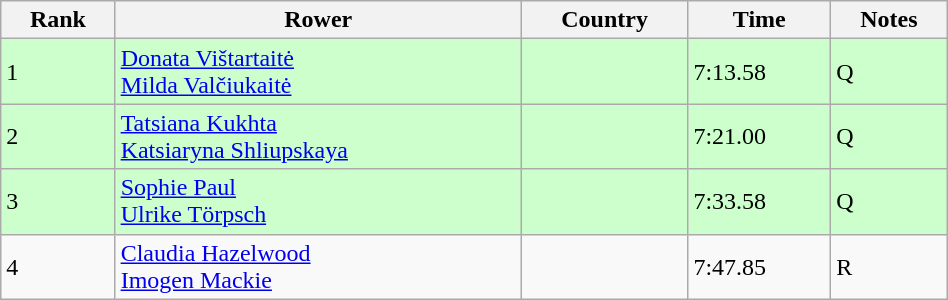<table class="wikitable" width=50%>
<tr>
<th>Rank</th>
<th>Rower</th>
<th>Country</th>
<th>Time</th>
<th>Notes</th>
</tr>
<tr bgcolor=ccffcc>
<td>1</td>
<td><a href='#'>Donata Vištartaitė</a><br><a href='#'>Milda Valčiukaitė</a></td>
<td></td>
<td>7:13.58</td>
<td>Q</td>
</tr>
<tr bgcolor=ccffcc>
<td>2</td>
<td><a href='#'>Tatsiana Kukhta</a><br><a href='#'>Katsiaryna Shliupskaya</a></td>
<td></td>
<td>7:21.00</td>
<td>Q</td>
</tr>
<tr bgcolor=ccffcc>
<td>3</td>
<td><a href='#'>Sophie Paul</a><br><a href='#'>Ulrike Törpsch</a></td>
<td></td>
<td>7:33.58</td>
<td>Q</td>
</tr>
<tr>
<td>4</td>
<td><a href='#'>Claudia Hazelwood</a><br><a href='#'>Imogen Mackie</a></td>
<td></td>
<td>7:47.85</td>
<td>R</td>
</tr>
</table>
